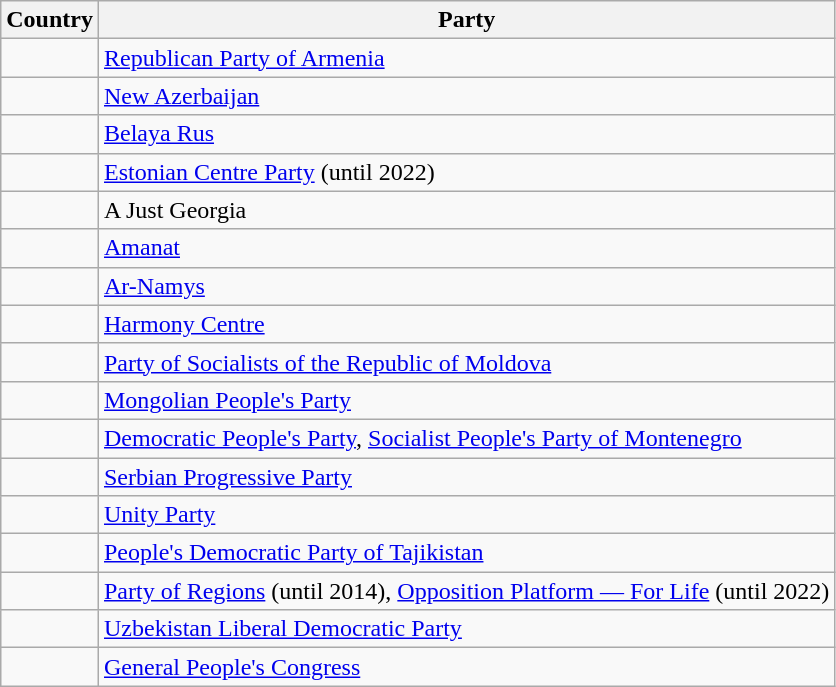<table class="wikitable">
<tr>
<th>Country</th>
<th>Party</th>
</tr>
<tr>
<td></td>
<td><a href='#'>Republican Party of Armenia</a></td>
</tr>
<tr>
<td></td>
<td><a href='#'>New Azerbaijan</a></td>
</tr>
<tr>
<td></td>
<td><a href='#'>Belaya Rus</a></td>
</tr>
<tr>
<td></td>
<td><a href='#'>Estonian Centre Party</a> (until 2022)</td>
</tr>
<tr>
<td></td>
<td>A Just Georgia</td>
</tr>
<tr>
<td></td>
<td><a href='#'>Amanat</a></td>
</tr>
<tr>
<td></td>
<td><a href='#'>Ar-Namys</a></td>
</tr>
<tr>
<td></td>
<td><a href='#'>Harmony Centre</a></td>
</tr>
<tr>
<td></td>
<td><a href='#'>Party of Socialists of the Republic of Moldova</a></td>
</tr>
<tr>
<td></td>
<td><a href='#'>Mongolian People's Party</a></td>
</tr>
<tr>
<td></td>
<td><a href='#'>Democratic People's Party</a>, <a href='#'>Socialist People's Party of Montenegro</a></td>
</tr>
<tr>
<td></td>
<td><a href='#'>Serbian Progressive Party</a></td>
</tr>
<tr>
<td></td>
<td><a href='#'>Unity Party</a></td>
</tr>
<tr>
<td></td>
<td><a href='#'>People's Democratic Party of Tajikistan</a></td>
</tr>
<tr>
<td></td>
<td><a href='#'>Party of Regions</a> (until 2014), <a href='#'>Opposition Platform — For Life</a> (until 2022)</td>
</tr>
<tr>
<td></td>
<td><a href='#'>Uzbekistan Liberal Democratic Party</a></td>
</tr>
<tr>
<td></td>
<td><a href='#'>General People's Congress</a></td>
</tr>
</table>
